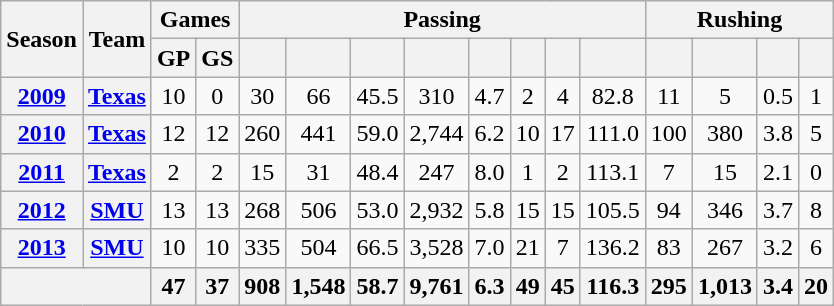<table class="wikitable" style="text-align:center;">
<tr>
<th rowspan="2">Season</th>
<th rowspan="2">Team</th>
<th colspan="2">Games</th>
<th colspan="8">Passing</th>
<th colspan="4">Rushing</th>
</tr>
<tr>
<th>GP</th>
<th>GS</th>
<th></th>
<th></th>
<th></th>
<th></th>
<th></th>
<th></th>
<th></th>
<th></th>
<th></th>
<th></th>
<th></th>
<th></th>
</tr>
<tr>
<th><a href='#'>2009</a></th>
<th><a href='#'>Texas</a></th>
<td>10</td>
<td>0</td>
<td>30</td>
<td>66</td>
<td>45.5</td>
<td>310</td>
<td>4.7</td>
<td>2</td>
<td>4</td>
<td>82.8</td>
<td>11</td>
<td>5</td>
<td>0.5</td>
<td>1</td>
</tr>
<tr>
<th><a href='#'>2010</a></th>
<th><a href='#'>Texas</a></th>
<td>12</td>
<td>12</td>
<td>260</td>
<td>441</td>
<td>59.0</td>
<td>2,744</td>
<td>6.2</td>
<td>10</td>
<td>17</td>
<td>111.0</td>
<td>100</td>
<td>380</td>
<td>3.8</td>
<td>5</td>
</tr>
<tr>
<th><a href='#'>2011</a></th>
<th><a href='#'>Texas</a></th>
<td>2</td>
<td>2</td>
<td>15</td>
<td>31</td>
<td>48.4</td>
<td>247</td>
<td>8.0</td>
<td>1</td>
<td>2</td>
<td>113.1</td>
<td>7</td>
<td>15</td>
<td>2.1</td>
<td>0</td>
</tr>
<tr>
<th><a href='#'>2012</a></th>
<th><a href='#'>SMU</a></th>
<td>13</td>
<td>13</td>
<td>268</td>
<td>506</td>
<td>53.0</td>
<td>2,932</td>
<td>5.8</td>
<td>15</td>
<td>15</td>
<td>105.5</td>
<td>94</td>
<td>346</td>
<td>3.7</td>
<td>8</td>
</tr>
<tr>
<th><a href='#'>2013</a></th>
<th><a href='#'>SMU</a></th>
<td>10</td>
<td>10</td>
<td>335</td>
<td>504</td>
<td>66.5</td>
<td>3,528</td>
<td>7.0</td>
<td>21</td>
<td>7</td>
<td>136.2</td>
<td>83</td>
<td>267</td>
<td>3.2</td>
<td>6</td>
</tr>
<tr>
<th colspan="2"></th>
<th>47</th>
<th>37</th>
<th>908</th>
<th>1,548</th>
<th>58.7</th>
<th>9,761</th>
<th>6.3</th>
<th>49</th>
<th>45</th>
<th>116.3</th>
<th>295</th>
<th>1,013</th>
<th>3.4</th>
<th>20</th>
</tr>
</table>
